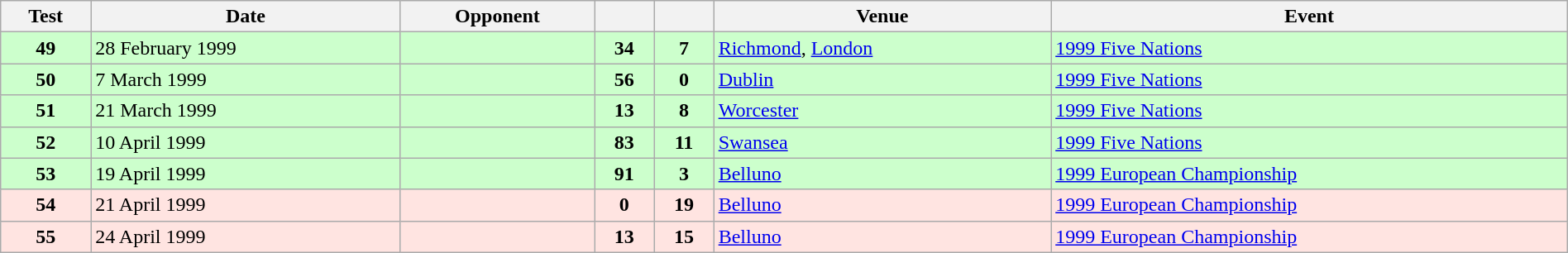<table class="wikitable sortable" style="width:100%">
<tr>
<th>Test</th>
<th>Date</th>
<th>Opponent</th>
<th></th>
<th></th>
<th>Venue</th>
<th>Event</th>
</tr>
<tr bgcolor=#ccffcc>
<td align="center"><strong>49</strong></td>
<td>28 February 1999</td>
<td></td>
<td align="center"><strong>34</strong></td>
<td align="center"><strong>7</strong></td>
<td><a href='#'>Richmond</a>, <a href='#'>London</a></td>
<td><a href='#'>1999 Five Nations</a></td>
</tr>
<tr bgcolor=#ccffcc>
<td align="center"><strong>50</strong></td>
<td>7 March 1999</td>
<td></td>
<td align="center"><strong>56</strong></td>
<td align="center"><strong>0</strong></td>
<td><a href='#'>Dublin</a></td>
<td><a href='#'>1999 Five Nations</a></td>
</tr>
<tr bgcolor=#ccffcc>
<td align="center"><strong>51</strong></td>
<td>21 March 1999</td>
<td></td>
<td align="center"><strong>13</strong></td>
<td align="center"><strong>8</strong></td>
<td><a href='#'>Worcester</a></td>
<td><a href='#'>1999 Five Nations</a></td>
</tr>
<tr bgcolor=#ccffcc>
<td align="center"><strong>52</strong></td>
<td>10 April 1999</td>
<td></td>
<td align="center"><strong>83</strong></td>
<td align="center"><strong>11</strong></td>
<td><a href='#'>Swansea</a></td>
<td><a href='#'>1999 Five Nations</a></td>
</tr>
<tr bgcolor=#ccffcc>
<td align="center"><strong>53</strong></td>
<td>19 April 1999</td>
<td></td>
<td align="center"><strong>91</strong></td>
<td align="center"><strong>3</strong></td>
<td><a href='#'>Belluno</a></td>
<td><a href='#'>1999 European Championship</a></td>
</tr>
<tr bgcolor=#ffe4e1>
<td align="center"><strong>54</strong></td>
<td>21 April 1999</td>
<td></td>
<td align="center"><strong>0</strong></td>
<td align="center"><strong>19</strong></td>
<td><a href='#'>Belluno</a></td>
<td><a href='#'>1999 European Championship</a></td>
</tr>
<tr bgcolor=#ffe4e1>
<td align="center"><strong>55</strong></td>
<td>24 April 1999</td>
<td></td>
<td align="center"><strong>13</strong></td>
<td align="center"><strong>15</strong></td>
<td><a href='#'>Belluno</a></td>
<td><a href='#'>1999 European Championship</a></td>
</tr>
</table>
